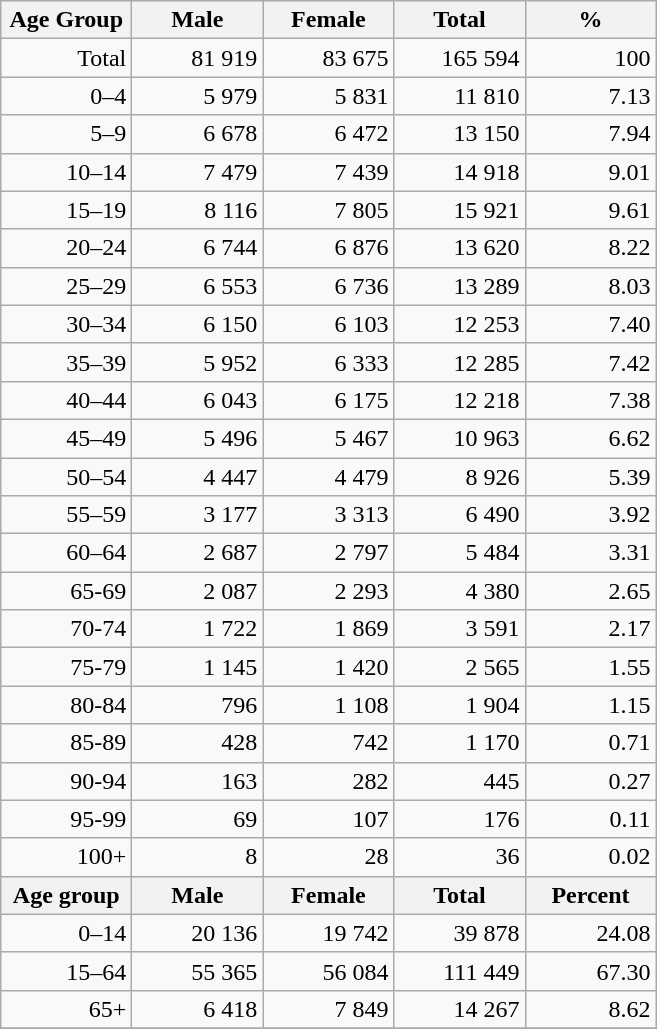<table class="wikitable">
<tr>
<th width="80pt">Age Group</th>
<th width="80pt">Male</th>
<th width="80pt">Female</th>
<th width="80pt">Total</th>
<th width="80pt">%</th>
</tr>
<tr>
<td align="right">Total</td>
<td align="right">81 919</td>
<td align="right">83 675</td>
<td align="right">165 594</td>
<td align="right">100</td>
</tr>
<tr>
<td align="right">0–4</td>
<td align="right">5 979</td>
<td align="right">5 831</td>
<td align="right">11 810</td>
<td align="right">7.13</td>
</tr>
<tr>
<td align="right">5–9</td>
<td align="right">6 678</td>
<td align="right">6 472</td>
<td align="right">13 150</td>
<td align="right">7.94</td>
</tr>
<tr>
<td align="right">10–14</td>
<td align="right">7 479</td>
<td align="right">7 439</td>
<td align="right">14 918</td>
<td align="right">9.01</td>
</tr>
<tr>
<td align="right">15–19</td>
<td align="right">8 116</td>
<td align="right">7 805</td>
<td align="right">15 921</td>
<td align="right">9.61</td>
</tr>
<tr>
<td align="right">20–24</td>
<td align="right">6 744</td>
<td align="right">6 876</td>
<td align="right">13 620</td>
<td align="right">8.22</td>
</tr>
<tr>
<td align="right">25–29</td>
<td align="right">6 553</td>
<td align="right">6 736</td>
<td align="right">13 289</td>
<td align="right">8.03</td>
</tr>
<tr>
<td align="right">30–34</td>
<td align="right">6 150</td>
<td align="right">6 103</td>
<td align="right">12 253</td>
<td align="right">7.40</td>
</tr>
<tr>
<td align="right">35–39</td>
<td align="right">5 952</td>
<td align="right">6 333</td>
<td align="right">12 285</td>
<td align="right">7.42</td>
</tr>
<tr>
<td align="right">40–44</td>
<td align="right">6 043</td>
<td align="right">6 175</td>
<td align="right">12 218</td>
<td align="right">7.38</td>
</tr>
<tr>
<td align="right">45–49</td>
<td align="right">5 496</td>
<td align="right">5 467</td>
<td align="right">10 963</td>
<td align="right">6.62</td>
</tr>
<tr>
<td align="right">50–54</td>
<td align="right">4 447</td>
<td align="right">4 479</td>
<td align="right">8 926</td>
<td align="right">5.39</td>
</tr>
<tr>
<td align="right">55–59</td>
<td align="right">3 177</td>
<td align="right">3 313</td>
<td align="right">6 490</td>
<td align="right">3.92</td>
</tr>
<tr>
<td align="right">60–64</td>
<td align="right">2 687</td>
<td align="right">2 797</td>
<td align="right">5 484</td>
<td align="right">3.31</td>
</tr>
<tr>
<td align="right">65-69</td>
<td align="right">2 087</td>
<td align="right">2 293</td>
<td align="right">4 380</td>
<td align="right">2.65</td>
</tr>
<tr>
<td align="right">70-74</td>
<td align="right">1 722</td>
<td align="right">1 869</td>
<td align="right">3 591</td>
<td align="right">2.17</td>
</tr>
<tr>
<td align="right">75-79</td>
<td align="right">1 145</td>
<td align="right">1 420</td>
<td align="right">2 565</td>
<td align="right">1.55</td>
</tr>
<tr>
<td align="right">80-84</td>
<td align="right">796</td>
<td align="right">1 108</td>
<td align="right">1 904</td>
<td align="right">1.15</td>
</tr>
<tr>
<td align="right">85-89</td>
<td align="right">428</td>
<td align="right">742</td>
<td align="right">1 170</td>
<td align="right">0.71</td>
</tr>
<tr>
<td align="right">90-94</td>
<td align="right">163</td>
<td align="right">282</td>
<td align="right">445</td>
<td align="right">0.27</td>
</tr>
<tr>
<td align="right">95-99</td>
<td align="right">69</td>
<td align="right">107</td>
<td align="right">176</td>
<td align="right">0.11</td>
</tr>
<tr>
<td align="right">100+</td>
<td align="right">8</td>
<td align="right">28</td>
<td align="right">36</td>
<td align="right">0.02</td>
</tr>
<tr>
<th width="50">Age group</th>
<th width="80pt">Male</th>
<th width="80">Female</th>
<th width="80">Total</th>
<th width="50">Percent</th>
</tr>
<tr>
<td align="right">0–14</td>
<td align="right">20 136</td>
<td align="right">19 742</td>
<td align="right">39 878</td>
<td align="right">24.08</td>
</tr>
<tr>
<td align="right">15–64</td>
<td align="right">55 365</td>
<td align="right">56 084</td>
<td align="right">111 449</td>
<td align="right">67.30</td>
</tr>
<tr>
<td align="right">65+</td>
<td align="right">6 418</td>
<td align="right">7 849</td>
<td align="right">14 267</td>
<td align="right">8.62</td>
</tr>
<tr>
</tr>
</table>
